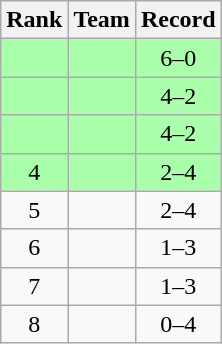<table class="wikitable">
<tr>
<th>Rank</th>
<th>Team</th>
<th>Record</th>
</tr>
<tr bgcolor="#aaffaa">
<td align=center></td>
<td></td>
<td align=center>6–0</td>
</tr>
<tr bgcolor="#aaffaa">
<td align=center></td>
<td></td>
<td align=center>4–2</td>
</tr>
<tr bgcolor="#aaffaa">
<td align=center></td>
<td></td>
<td align=center>4–2</td>
</tr>
<tr bgcolor="#aaffaa">
<td align=center>4</td>
<td></td>
<td align=center>2–4</td>
</tr>
<tr>
<td align=center>5</td>
<td></td>
<td align=center>2–4</td>
</tr>
<tr>
<td align=center>6</td>
<td></td>
<td align=center>1–3</td>
</tr>
<tr>
<td align=center>7</td>
<td></td>
<td align=center>1–3</td>
</tr>
<tr>
<td align=center>8</td>
<td></td>
<td align=center>0–4</td>
</tr>
</table>
